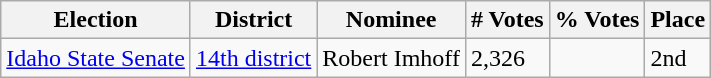<table class="wikitable sortable mw-collapsible mw-collapsed">
<tr>
<th>Election</th>
<th>District</th>
<th>Nominee</th>
<th># Votes</th>
<th>% Votes</th>
<th>Place</th>
</tr>
<tr>
<td><a href='#'>Idaho State Senate</a></td>
<td><a href='#'>14th district</a></td>
<td>Robert Imhoff</td>
<td>2,326</td>
<td></td>
<td>2nd</td>
</tr>
</table>
